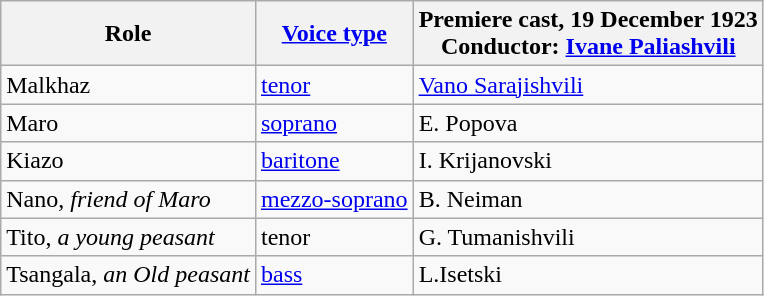<table class="wikitable">
<tr>
<th>Role</th>
<th><a href='#'>Voice type</a></th>
<th>Premiere cast, 19 December 1923<br>Conductor: <a href='#'>Ivane Paliashvili</a></th>
</tr>
<tr>
<td>Malkhaz</td>
<td><a href='#'>tenor</a></td>
<td><a href='#'>Vano Sarajishvili</a></td>
</tr>
<tr>
<td>Maro</td>
<td><a href='#'>soprano</a></td>
<td>E. Popova</td>
</tr>
<tr>
<td>Kiazo</td>
<td><a href='#'>baritone</a></td>
<td>I. Krijanovski</td>
</tr>
<tr>
<td>Nano, <em>friend of Maro</em></td>
<td><a href='#'>mezzo-soprano</a></td>
<td>B. Neiman</td>
</tr>
<tr>
<td>Tito, <em>a young peasant</em></td>
<td>tenor</td>
<td>G. Tumanishvili</td>
</tr>
<tr>
<td>Tsangala, <em>an Old peasant</em></td>
<td><a href='#'>bass</a></td>
<td>L.Isetski</td>
</tr>
</table>
